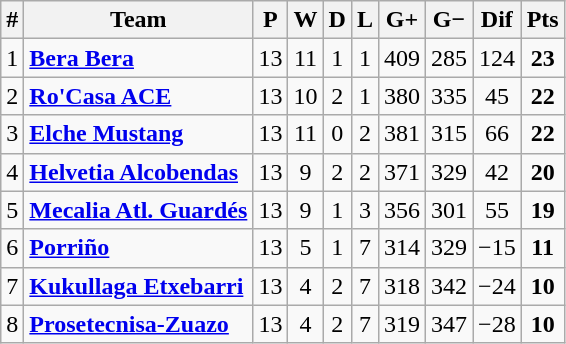<table class="wikitable sortable" style="text-align: center;">
<tr>
<th align="center">#</th>
<th align="center">Team</th>
<th align="center">P</th>
<th align="center">W</th>
<th align="center">D</th>
<th align="center">L</th>
<th align="center">G+</th>
<th align="center">G−</th>
<th align="center">Dif</th>
<th align="center">Pts</th>
</tr>
<tr>
<td>1</td>
<td align="left"><strong><a href='#'>Bera Bera</a></strong></td>
<td>13</td>
<td>11</td>
<td>1</td>
<td>1</td>
<td>409</td>
<td>285</td>
<td>124</td>
<td><strong>23</strong></td>
</tr>
<tr>
<td>2</td>
<td align="left"><strong><a href='#'>Ro'Casa ACE</a></strong></td>
<td>13</td>
<td>10</td>
<td>2</td>
<td>1</td>
<td>380</td>
<td>335</td>
<td>45</td>
<td><strong>22</strong></td>
</tr>
<tr>
<td>3</td>
<td align="left"><strong><a href='#'>Elche Mustang</a></strong></td>
<td>13</td>
<td>11</td>
<td>0</td>
<td>2</td>
<td>381</td>
<td>315</td>
<td>66</td>
<td><strong>22</strong></td>
</tr>
<tr>
<td>4</td>
<td align="left"><strong><a href='#'>Helvetia Alcobendas</a></strong></td>
<td>13</td>
<td>9</td>
<td>2</td>
<td>2</td>
<td>371</td>
<td>329</td>
<td>42</td>
<td><strong>20</strong></td>
</tr>
<tr>
<td>5</td>
<td align="left"><strong><a href='#'>Mecalia Atl. Guardés</a></strong></td>
<td>13</td>
<td>9</td>
<td>1</td>
<td>3</td>
<td>356</td>
<td>301</td>
<td>55</td>
<td><strong>19</strong></td>
</tr>
<tr>
<td>6</td>
<td align="left"><strong><a href='#'>Porriño</a></strong></td>
<td>13</td>
<td>5</td>
<td>1</td>
<td>7</td>
<td>314</td>
<td>329</td>
<td>−15</td>
<td><strong>11</strong></td>
</tr>
<tr>
<td>7</td>
<td align="left"><strong><a href='#'>Kukullaga Etxebarri</a></strong></td>
<td>13</td>
<td>4</td>
<td>2</td>
<td>7</td>
<td>318</td>
<td>342</td>
<td>−24</td>
<td><strong>10</strong></td>
</tr>
<tr>
<td>8</td>
<td align="left"><strong><a href='#'>Prosetecnisa-Zuazo</a></strong></td>
<td>13</td>
<td>4</td>
<td>2</td>
<td>7</td>
<td>319</td>
<td>347</td>
<td>−28</td>
<td><strong>10</strong></td>
</tr>
</table>
